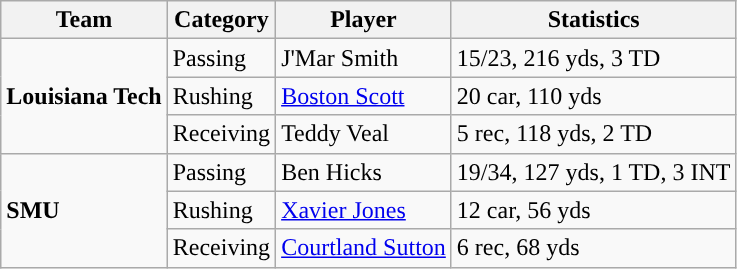<table class="wikitable">
<tr>
<th>Team</th>
<th>Category</th>
<th>Player</th>
<th>Statistics</th>
</tr>
<tr>
<td rowspan=3><strong>Louisiana Tech</strong></td>
<td>Passing</td>
<td>J'Mar Smith</td>
<td>15/23, 216 yds, 3 TD</td>
</tr>
<tr>
<td>Rushing</td>
<td><a href='#'>Boston Scott</a></td>
<td>20 car, 110 yds</td>
</tr>
<tr>
<td>Receiving</td>
<td>Teddy Veal</td>
<td>5 rec, 118 yds, 2 TD</td>
</tr>
<tr>
<td rowspan=3><strong>SMU</strong></td>
<td>Passing</td>
<td>Ben Hicks</td>
<td>19/34, 127 yds, 1 TD, 3 INT</td>
</tr>
<tr>
<td>Rushing</td>
<td><a href='#'>Xavier Jones</a></td>
<td>12 car, 56 yds</td>
</tr>
<tr>
<td>Receiving</td>
<td><a href='#'>Courtland Sutton</a></td>
<td>6 rec, 68 yds</td>
</tr>
</table>
